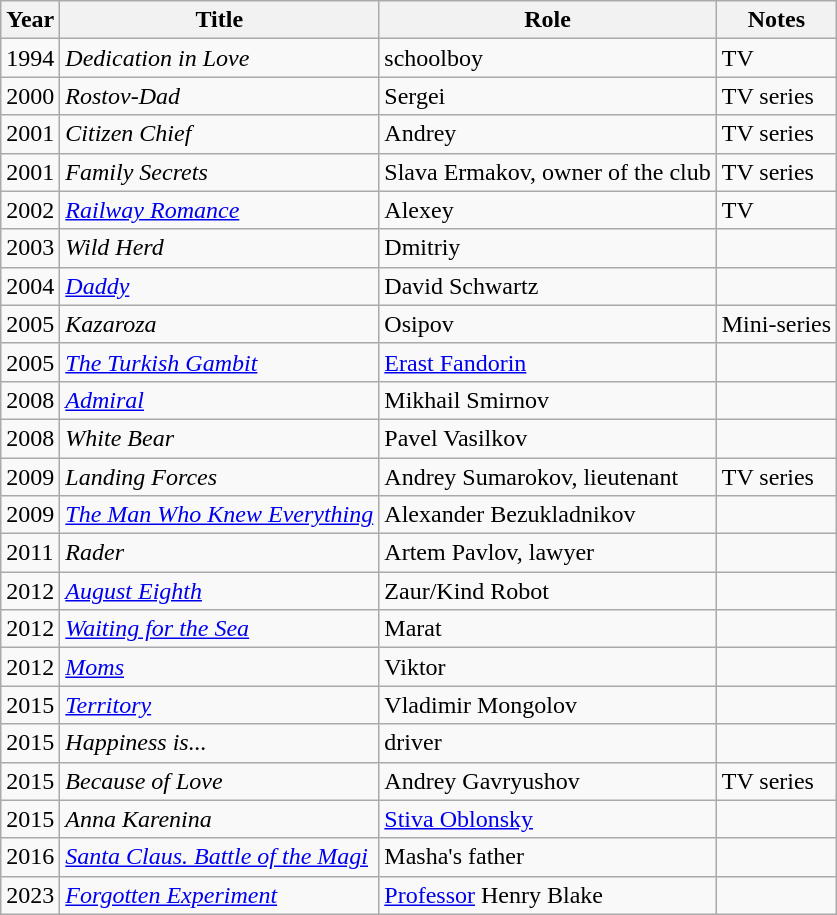<table class="wikitable sortable">
<tr>
<th>Year</th>
<th>Title</th>
<th>Role</th>
<th class="unsortable">Notes</th>
</tr>
<tr>
<td>1994</td>
<td><em>Dedication in Love</em></td>
<td>schoolboy</td>
<td>TV</td>
</tr>
<tr>
<td>2000</td>
<td><em>Rostov-Dad</em></td>
<td>Sergei</td>
<td>TV series</td>
</tr>
<tr>
<td>2001</td>
<td><em>Citizen Chief</em></td>
<td>Andrey</td>
<td>TV series</td>
</tr>
<tr>
<td>2001</td>
<td><em>Family Secrets</em></td>
<td>Slava Ermakov, owner of the club</td>
<td>TV series</td>
</tr>
<tr>
<td>2002</td>
<td><em><a href='#'>Railway Romance</a></em></td>
<td>Alexey</td>
<td>TV</td>
</tr>
<tr>
<td>2003</td>
<td><em>Wild Herd</em></td>
<td>Dmitriy</td>
<td></td>
</tr>
<tr>
<td>2004</td>
<td><em><a href='#'>Daddy</a></em></td>
<td>David Schwartz</td>
<td></td>
</tr>
<tr>
<td>2005</td>
<td><em>Kazaroza</em></td>
<td>Osipov</td>
<td>Mini-series</td>
</tr>
<tr>
<td>2005</td>
<td><em><a href='#'>The Turkish Gambit</a></em></td>
<td><a href='#'>Erast Fandorin</a></td>
<td></td>
</tr>
<tr>
<td>2008</td>
<td><em><a href='#'>Admiral</a></em></td>
<td>Mikhail Smirnov</td>
<td></td>
</tr>
<tr>
<td>2008</td>
<td><em>White Bear</em></td>
<td>Pavel Vasilkov</td>
<td></td>
</tr>
<tr>
<td>2009</td>
<td><em>Landing Forces</em></td>
<td>Andrey Sumarokov, lieutenant</td>
<td>TV series</td>
</tr>
<tr>
<td>2009</td>
<td><em><a href='#'>The Man Who Knew Everything</a></em></td>
<td>Alexander Bezukladnikov</td>
<td></td>
</tr>
<tr>
<td>2011</td>
<td><em>Rader</em></td>
<td>Artem Pavlov, lawyer</td>
<td></td>
</tr>
<tr>
<td>2012</td>
<td><em><a href='#'>August Eighth</a></em></td>
<td>Zaur/Kind Robot</td>
<td></td>
</tr>
<tr>
<td>2012</td>
<td><em><a href='#'>Waiting for the Sea</a></em></td>
<td>Marat</td>
<td></td>
</tr>
<tr>
<td>2012</td>
<td><em><a href='#'>Moms</a></em></td>
<td>Viktor</td>
<td></td>
</tr>
<tr>
<td>2015</td>
<td><em><a href='#'>Territory</a></em></td>
<td>Vladimir Mongolov</td>
<td></td>
</tr>
<tr>
<td>2015</td>
<td><em>Happiness is...</em></td>
<td>driver</td>
<td></td>
</tr>
<tr>
<td>2015</td>
<td><em>Because of Love</em></td>
<td>Andrey Gavryushov</td>
<td>TV series</td>
</tr>
<tr>
<td>2015</td>
<td><em>Anna Karenina</em></td>
<td><a href='#'>Stiva Oblonsky</a></td>
<td></td>
</tr>
<tr>
<td>2016</td>
<td><em><a href='#'>Santa Claus. Battle of the Magi</a></em></td>
<td>Masha's father</td>
<td></td>
</tr>
<tr>
<td>2023</td>
<td><em><a href='#'>Forgotten Experiment</a></em></td>
<td><a href='#'>Professor</a> Henry Blake</td>
<td></td>
</tr>
</table>
